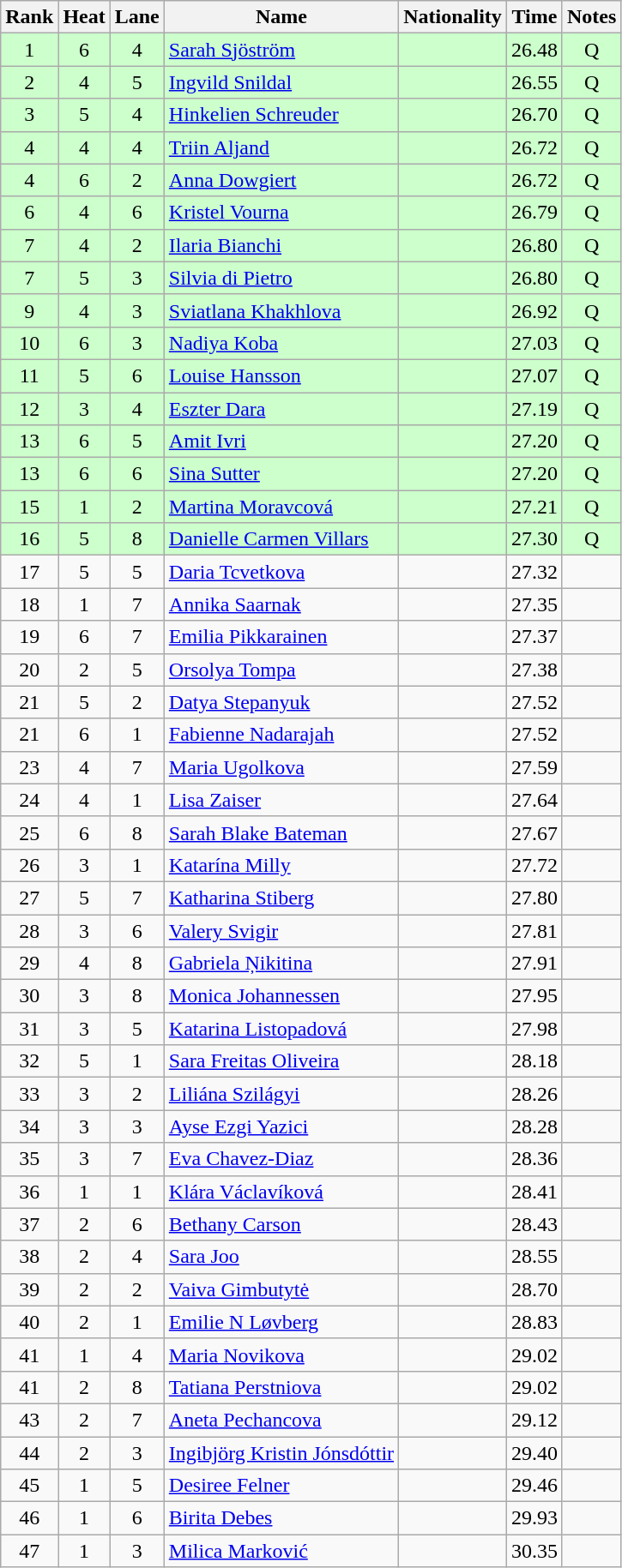<table class="wikitable sortable" style="text-align:center">
<tr>
<th>Rank</th>
<th>Heat</th>
<th>Lane</th>
<th>Name</th>
<th>Nationality</th>
<th>Time</th>
<th>Notes</th>
</tr>
<tr bgcolor=ccffcc>
<td>1</td>
<td>6</td>
<td>4</td>
<td align=left><a href='#'>Sarah Sjöström</a></td>
<td align=left></td>
<td>26.48</td>
<td>Q</td>
</tr>
<tr bgcolor=ccffcc>
<td>2</td>
<td>4</td>
<td>5</td>
<td align=left><a href='#'>Ingvild Snildal</a></td>
<td align=left></td>
<td>26.55</td>
<td>Q</td>
</tr>
<tr bgcolor=ccffcc>
<td>3</td>
<td>5</td>
<td>4</td>
<td align=left><a href='#'>Hinkelien Schreuder</a></td>
<td align=left></td>
<td>26.70</td>
<td>Q</td>
</tr>
<tr bgcolor=ccffcc>
<td>4</td>
<td>4</td>
<td>4</td>
<td align=left><a href='#'>Triin Aljand</a></td>
<td align=left></td>
<td>26.72</td>
<td>Q</td>
</tr>
<tr bgcolor=ccffcc>
<td>4</td>
<td>6</td>
<td>2</td>
<td align=left><a href='#'>Anna Dowgiert</a></td>
<td align=left></td>
<td>26.72</td>
<td>Q</td>
</tr>
<tr bgcolor=ccffcc>
<td>6</td>
<td>4</td>
<td>6</td>
<td align=left><a href='#'>Kristel Vourna</a></td>
<td align=left></td>
<td>26.79</td>
<td>Q</td>
</tr>
<tr bgcolor=ccffcc>
<td>7</td>
<td>4</td>
<td>2</td>
<td align=left><a href='#'>Ilaria Bianchi</a></td>
<td align=left></td>
<td>26.80</td>
<td>Q</td>
</tr>
<tr bgcolor=ccffcc>
<td>7</td>
<td>5</td>
<td>3</td>
<td align=left><a href='#'>Silvia di Pietro</a></td>
<td align=left></td>
<td>26.80</td>
<td>Q</td>
</tr>
<tr bgcolor=ccffcc>
<td>9</td>
<td>4</td>
<td>3</td>
<td align=left><a href='#'>Sviatlana Khakhlova</a></td>
<td align=left></td>
<td>26.92</td>
<td>Q</td>
</tr>
<tr bgcolor=ccffcc>
<td>10</td>
<td>6</td>
<td>3</td>
<td align=left><a href='#'>Nadiya Koba</a></td>
<td align=left></td>
<td>27.03</td>
<td>Q</td>
</tr>
<tr bgcolor=ccffcc>
<td>11</td>
<td>5</td>
<td>6</td>
<td align=left><a href='#'>Louise Hansson</a></td>
<td align=left></td>
<td>27.07</td>
<td>Q</td>
</tr>
<tr bgcolor=ccffcc>
<td>12</td>
<td>3</td>
<td>4</td>
<td align=left><a href='#'>Eszter Dara</a></td>
<td align=left></td>
<td>27.19</td>
<td>Q</td>
</tr>
<tr bgcolor=ccffcc>
<td>13</td>
<td>6</td>
<td>5</td>
<td align=left><a href='#'>Amit Ivri</a></td>
<td align=left></td>
<td>27.20</td>
<td>Q</td>
</tr>
<tr bgcolor=ccffcc>
<td>13</td>
<td>6</td>
<td>6</td>
<td align=left><a href='#'>Sina Sutter</a></td>
<td align=left></td>
<td>27.20</td>
<td>Q</td>
</tr>
<tr bgcolor=ccffcc>
<td>15</td>
<td>1</td>
<td>2</td>
<td align=left><a href='#'>Martina Moravcová</a></td>
<td align=left></td>
<td>27.21</td>
<td>Q</td>
</tr>
<tr bgcolor=ccffcc>
<td>16</td>
<td>5</td>
<td>8</td>
<td align=left><a href='#'>Danielle Carmen Villars</a></td>
<td align=left></td>
<td>27.30</td>
<td>Q</td>
</tr>
<tr>
<td>17</td>
<td>5</td>
<td>5</td>
<td align=left><a href='#'>Daria Tcvetkova</a></td>
<td align=left></td>
<td>27.32</td>
<td></td>
</tr>
<tr>
<td>18</td>
<td>1</td>
<td>7</td>
<td align=left><a href='#'>Annika Saarnak</a></td>
<td align=left></td>
<td>27.35</td>
<td></td>
</tr>
<tr>
<td>19</td>
<td>6</td>
<td>7</td>
<td align=left><a href='#'>Emilia Pikkarainen</a></td>
<td align=left></td>
<td>27.37</td>
<td></td>
</tr>
<tr>
<td>20</td>
<td>2</td>
<td>5</td>
<td align=left><a href='#'>Orsolya Tompa</a></td>
<td align=left></td>
<td>27.38</td>
<td></td>
</tr>
<tr>
<td>21</td>
<td>5</td>
<td>2</td>
<td align=left><a href='#'>Datya Stepanyuk</a></td>
<td align=left></td>
<td>27.52</td>
<td></td>
</tr>
<tr>
<td>21</td>
<td>6</td>
<td>1</td>
<td align=left><a href='#'>Fabienne Nadarajah</a></td>
<td align=left></td>
<td>27.52</td>
<td></td>
</tr>
<tr>
<td>23</td>
<td>4</td>
<td>7</td>
<td align=left><a href='#'>Maria Ugolkova</a></td>
<td align=left></td>
<td>27.59</td>
<td></td>
</tr>
<tr>
<td>24</td>
<td>4</td>
<td>1</td>
<td align=left><a href='#'>Lisa Zaiser</a></td>
<td align=left></td>
<td>27.64</td>
<td></td>
</tr>
<tr>
<td>25</td>
<td>6</td>
<td>8</td>
<td align=left><a href='#'>Sarah Blake Bateman</a></td>
<td align=left></td>
<td>27.67</td>
<td></td>
</tr>
<tr>
<td>26</td>
<td>3</td>
<td>1</td>
<td align=left><a href='#'>Katarína Milly</a></td>
<td align=left></td>
<td>27.72</td>
<td></td>
</tr>
<tr>
<td>27</td>
<td>5</td>
<td>7</td>
<td align=left><a href='#'>Katharina Stiberg</a></td>
<td align=left></td>
<td>27.80</td>
<td></td>
</tr>
<tr>
<td>28</td>
<td>3</td>
<td>6</td>
<td align=left><a href='#'>Valery Svigir</a></td>
<td align=left></td>
<td>27.81</td>
<td></td>
</tr>
<tr>
<td>29</td>
<td>4</td>
<td>8</td>
<td align=left><a href='#'>Gabriela Ņikitina</a></td>
<td align=left></td>
<td>27.91</td>
<td></td>
</tr>
<tr>
<td>30</td>
<td>3</td>
<td>8</td>
<td align=left><a href='#'>Monica Johannessen</a></td>
<td align=left></td>
<td>27.95</td>
<td></td>
</tr>
<tr>
<td>31</td>
<td>3</td>
<td>5</td>
<td align=left><a href='#'>Katarina Listopadová</a></td>
<td align=left></td>
<td>27.98</td>
<td></td>
</tr>
<tr>
<td>32</td>
<td>5</td>
<td>1</td>
<td align=left><a href='#'>Sara Freitas Oliveira</a></td>
<td align=left></td>
<td>28.18</td>
<td></td>
</tr>
<tr>
<td>33</td>
<td>3</td>
<td>2</td>
<td align=left><a href='#'>Liliána Szilágyi</a></td>
<td align=left></td>
<td>28.26</td>
<td></td>
</tr>
<tr>
<td>34</td>
<td>3</td>
<td>3</td>
<td align=left><a href='#'>Ayse Ezgi Yazici</a></td>
<td align=left></td>
<td>28.28</td>
<td></td>
</tr>
<tr>
<td>35</td>
<td>3</td>
<td>7</td>
<td align=left><a href='#'>Eva Chavez-Diaz</a></td>
<td align=left></td>
<td>28.36</td>
<td></td>
</tr>
<tr>
<td>36</td>
<td>1</td>
<td>1</td>
<td align=left><a href='#'>Klára Václavíková</a></td>
<td align=left></td>
<td>28.41</td>
<td></td>
</tr>
<tr>
<td>37</td>
<td>2</td>
<td>6</td>
<td align=left><a href='#'>Bethany Carson</a></td>
<td align=left></td>
<td>28.43</td>
<td></td>
</tr>
<tr>
<td>38</td>
<td>2</td>
<td>4</td>
<td align=left><a href='#'>Sara Joo</a></td>
<td align=left></td>
<td>28.55</td>
<td></td>
</tr>
<tr>
<td>39</td>
<td>2</td>
<td>2</td>
<td align=left><a href='#'>Vaiva Gimbutytė</a></td>
<td align=left></td>
<td>28.70</td>
<td></td>
</tr>
<tr>
<td>40</td>
<td>2</td>
<td>1</td>
<td align=left><a href='#'>Emilie N Løvberg</a></td>
<td align=left></td>
<td>28.83</td>
<td></td>
</tr>
<tr>
<td>41</td>
<td>1</td>
<td>4</td>
<td align=left><a href='#'>Maria Novikova</a></td>
<td align=left></td>
<td>29.02</td>
<td></td>
</tr>
<tr>
<td>41</td>
<td>2</td>
<td>8</td>
<td align=left><a href='#'>Tatiana Perstniova</a></td>
<td align=left></td>
<td>29.02</td>
<td></td>
</tr>
<tr>
<td>43</td>
<td>2</td>
<td>7</td>
<td align=left><a href='#'>Aneta Pechancova</a></td>
<td align=left></td>
<td>29.12</td>
<td></td>
</tr>
<tr>
<td>44</td>
<td>2</td>
<td>3</td>
<td align=left><a href='#'>Ingibjörg Kristin Jónsdóttir</a></td>
<td align=left></td>
<td>29.40</td>
<td></td>
</tr>
<tr>
<td>45</td>
<td>1</td>
<td>5</td>
<td align=left><a href='#'>Desiree Felner</a></td>
<td align=left></td>
<td>29.46</td>
<td></td>
</tr>
<tr>
<td>46</td>
<td>1</td>
<td>6</td>
<td align=left><a href='#'>Birita Debes</a></td>
<td align=left></td>
<td>29.93</td>
<td></td>
</tr>
<tr>
<td>47</td>
<td>1</td>
<td>3</td>
<td align=left><a href='#'>Milica Marković</a></td>
<td align=left></td>
<td>30.35</td>
<td></td>
</tr>
</table>
